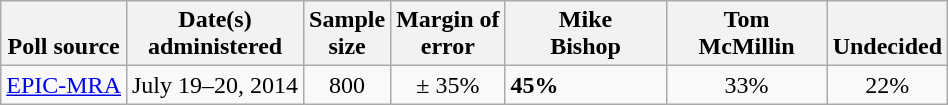<table class="wikitable">
<tr valign= bottom>
<th>Poll source</th>
<th>Date(s)<br>administered</th>
<th>Sample<br>size</th>
<th>Margin of<br>error</th>
<th style="width:100px;">Mike<br>Bishop</th>
<th style="width:100px;">Tom<br>McMillin</th>
<th>Undecided</th>
</tr>
<tr>
<td><a href='#'>EPIC-MRA</a></td>
<td align=center>July 19–20, 2014</td>
<td align=center>800</td>
<td align=center>± 35%</td>
<td><strong>45%</strong></td>
<td align=center>33%</td>
<td align=center>22%</td>
</tr>
</table>
